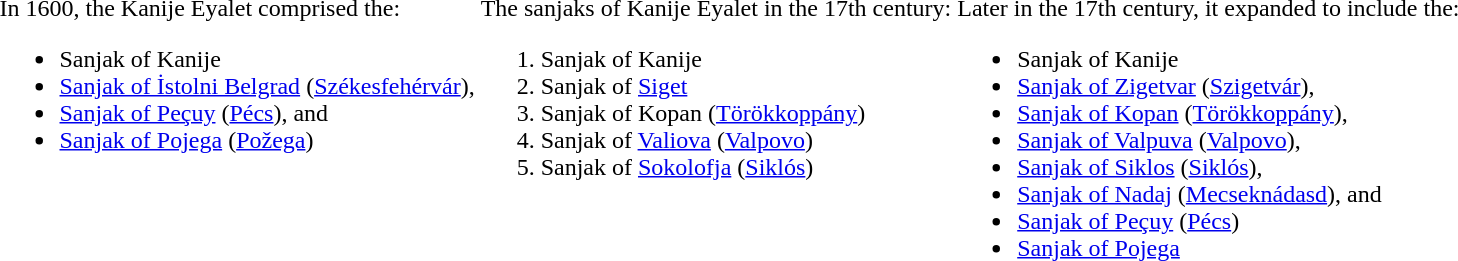<table>
<tr>
<td style="vertical-align:top;">In 1600, the Kanije Eyalet comprised the:<br><ul><li>Sanjak of Kanije</li><li><a href='#'>Sanjak of İstolni Belgrad</a> (<a href='#'>Székesfehérvár</a>),</li><li><a href='#'>Sanjak of Peçuy</a> (<a href='#'>Pécs</a>), and</li><li><a href='#'>Sanjak of Pojega</a> (<a href='#'>Požega</a>)</li></ul></td>
<td style="vertical-align:top;">The sanjaks of Kanije Eyalet in the 17th century:<br><ol><li>Sanjak of Kanije</li><li>Sanjak of <a href='#'>Siget</a></li><li>Sanjak of Kopan (<a href='#'>Törökkoppány</a>)</li><li>Sanjak of <a href='#'>Valiova</a> (<a href='#'>Valpovo</a>)</li><li>Sanjak of <a href='#'>Sokolofja</a> (<a href='#'>Siklós</a>)</li></ol></td>
<td style="vertical-align:top;">Later in the 17th century, it expanded to include the:<br><ul><li>Sanjak of Kanije</li><li><a href='#'>Sanjak of Zigetvar</a> (<a href='#'>Szigetvár</a>),</li><li><a href='#'>Sanjak of Kopan</a> (<a href='#'>Törökkoppány</a>),</li><li><a href='#'>Sanjak of Valpuva</a> (<a href='#'>Valpovo</a>),</li><li><a href='#'>Sanjak of Siklos</a> (<a href='#'>Siklós</a>),</li><li><a href='#'>Sanjak of Nadaj</a> (<a href='#'>Mecseknádasd</a>), and</li><li><a href='#'>Sanjak of Peçuy</a> (<a href='#'>Pécs</a>)</li><li><a href='#'>Sanjak of Pojega</a></li></ul></td>
</tr>
</table>
